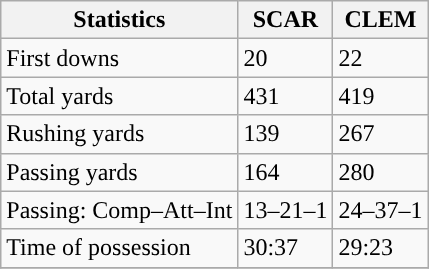<table class="wikitable" style="float: left;">
<tr>
<th>Statistics</th>
<th>SCAR</th>
<th>CLEM</th>
</tr>
<tr>
<td>First downs</td>
<td>20</td>
<td>22</td>
</tr>
<tr>
<td>Total yards</td>
<td>431</td>
<td>419</td>
</tr>
<tr>
<td>Rushing yards</td>
<td>139</td>
<td>267</td>
</tr>
<tr>
<td>Passing yards</td>
<td>164</td>
<td>280</td>
</tr>
<tr>
<td>Passing: Comp–Att–Int</td>
<td>13–21–1</td>
<td>24–37–1</td>
</tr>
<tr>
<td>Time of possession</td>
<td>30:37</td>
<td>29:23</td>
</tr>
<tr>
</tr>
</table>
